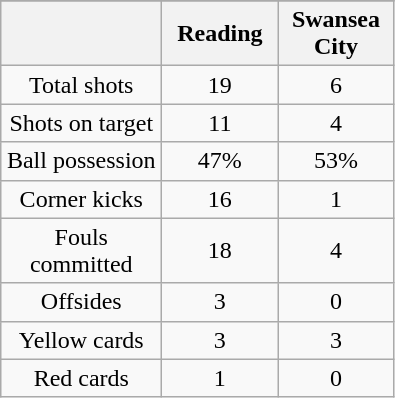<table class="wikitable" style="text-align:center">
<tr>
</tr>
<tr>
<th width=100></th>
<th width=70>Reading</th>
<th width=70>Swansea City</th>
</tr>
<tr>
<td>Total shots</td>
<td>19</td>
<td>6</td>
</tr>
<tr>
<td>Shots on target</td>
<td>11</td>
<td>4</td>
</tr>
<tr>
<td>Ball possession</td>
<td>47%</td>
<td>53%</td>
</tr>
<tr>
<td>Corner kicks</td>
<td>16</td>
<td>1</td>
</tr>
<tr>
<td>Fouls committed</td>
<td>18</td>
<td>4</td>
</tr>
<tr>
<td>Offsides</td>
<td>3</td>
<td>0</td>
</tr>
<tr>
<td>Yellow cards</td>
<td>3</td>
<td>3</td>
</tr>
<tr>
<td>Red cards</td>
<td>1</td>
<td>0</td>
</tr>
</table>
